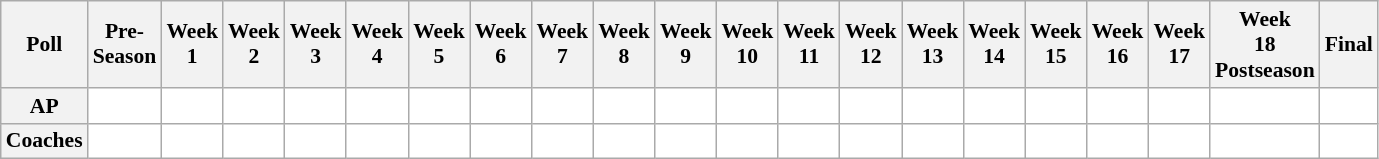<table class="wikitable" style="white-space:nowrap;font-size:90%">
<tr>
<th>Poll</th>
<th>Pre-<br>Season</th>
<th>Week<br>1</th>
<th>Week<br>2</th>
<th>Week<br>3</th>
<th>Week<br>4</th>
<th>Week<br>5</th>
<th>Week<br>6</th>
<th>Week<br>7</th>
<th>Week<br>8</th>
<th>Week<br>9</th>
<th>Week<br>10</th>
<th>Week<br>11</th>
<th>Week<br>12</th>
<th>Week<br>13</th>
<th>Week<br>14</th>
<th>Week<br>15</th>
<th>Week<br>16</th>
<th>Week<br>17</th>
<th>Week<br>18<br>Postseason</th>
<th>Final</th>
</tr>
<tr style="text-align:center;">
<th>AP</th>
<td style="background:#FFF;"></td>
<td style="background:#FFF;"></td>
<td style="background:#FFF;"></td>
<td style="background:#FFF;"></td>
<td style="background:#FFF;"></td>
<td style="background:#FFF;"></td>
<td style="background:#FFF;"></td>
<td style="background:#FFF;"></td>
<td style="background:#FFF;"></td>
<td style="background:#FFF;"></td>
<td style="background:#FFF;"></td>
<td style="background:#FFF;"></td>
<td style="background:#FFF;"></td>
<td style="background:#FFF;"></td>
<td style="background:#FFF;"></td>
<td style="background:#FFF;"></td>
<td style="background:#FFF;"></td>
<td style="background:#FFF;"></td>
<td style="background:#FFF;"></td>
<td style="background:#FFF;"></td>
</tr>
<tr style="text-align:center;">
<th>Coaches</th>
<td style="background:#FFF;"></td>
<td style="background:#FFF;"></td>
<td style="background:#FFF;"></td>
<td style="background:#FFF;"></td>
<td style="background:#FFF;"></td>
<td style="background:#FFF;"></td>
<td style="background:#FFF;"></td>
<td style="background:#FFF;"></td>
<td style="background:#FFF;"></td>
<td style="background:#FFF;"></td>
<td style="background:#FFF;"></td>
<td style="background:#FFF;"></td>
<td style="background:#FFF;"></td>
<td style="background:#FFF;"></td>
<td style="background:#FFF;"></td>
<td style="background:#FFF;"></td>
<td style="background:#FFF;"></td>
<td style="background:#FFF;"></td>
<td style="background:#FFF;"></td>
<td style="background:#FFF;"></td>
</tr>
</table>
